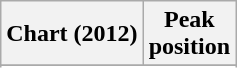<table class="wikitable sortable plainrowheaders">
<tr>
<th>Chart (2012)</th>
<th>Peak<br>position</th>
</tr>
<tr>
</tr>
<tr>
</tr>
<tr>
</tr>
<tr>
</tr>
<tr>
</tr>
<tr>
</tr>
<tr>
</tr>
<tr>
</tr>
</table>
